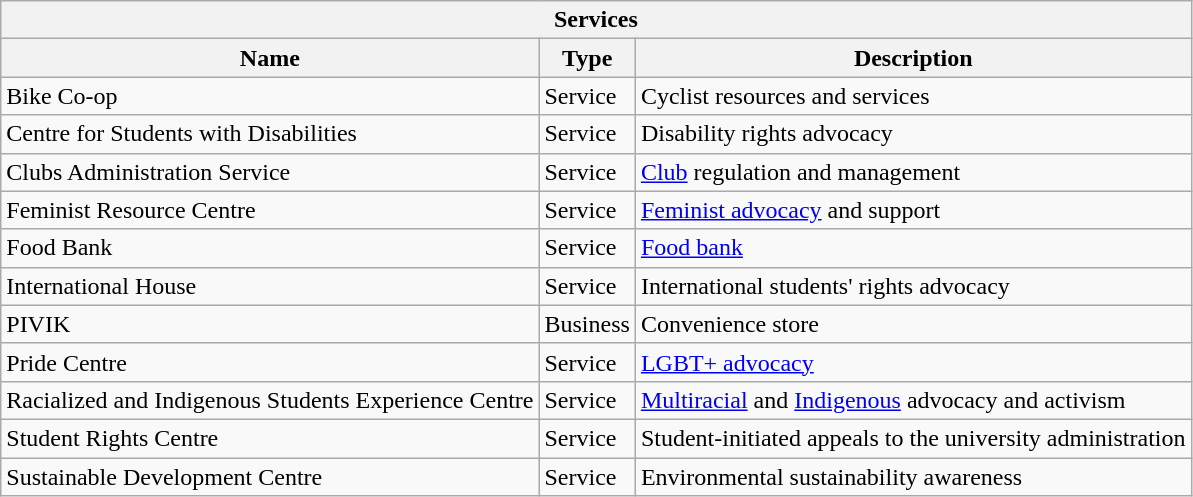<table class="wikitable sortable">
<tr>
<th colspan="3">Services</th>
</tr>
<tr>
<th>Name</th>
<th>Type</th>
<th>Description</th>
</tr>
<tr>
<td>Bike Co-op</td>
<td>Service</td>
<td>Cyclist resources and services</td>
</tr>
<tr>
<td>Centre for Students with Disabilities</td>
<td>Service</td>
<td>Disability rights advocacy</td>
</tr>
<tr>
<td>Clubs Administration Service</td>
<td>Service</td>
<td><a href='#'>Club</a> regulation and management</td>
</tr>
<tr>
<td>Feminist Resource Centre</td>
<td>Service</td>
<td><a href='#'>Feminist advocacy</a> and support</td>
</tr>
<tr>
<td>Food Bank</td>
<td>Service</td>
<td><a href='#'>Food bank</a></td>
</tr>
<tr>
<td>International House</td>
<td>Service</td>
<td>International students' rights advocacy</td>
</tr>
<tr>
<td>PIVIK</td>
<td>Business</td>
<td>Convenience store</td>
</tr>
<tr>
<td>Pride Centre</td>
<td>Service</td>
<td><a href='#'>LGBT+ advocacy</a></td>
</tr>
<tr>
<td>Racialized and Indigenous Students Experience Centre</td>
<td>Service</td>
<td><a href='#'>Multiracial</a> and <a href='#'>Indigenous</a> advocacy and activism</td>
</tr>
<tr>
<td>Student Rights Centre</td>
<td>Service</td>
<td>Student-initiated appeals to the university administration</td>
</tr>
<tr>
<td>Sustainable Development Centre</td>
<td>Service</td>
<td>Environmental sustainability awareness</td>
</tr>
</table>
